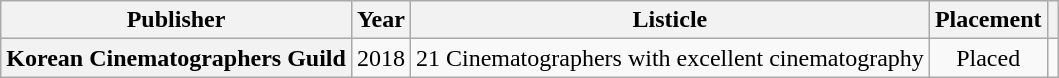<table class="wikitable plainrowheaders sortable" style="text-align:center">
<tr>
<th scope="col">Publisher</th>
<th scope="col">Year</th>
<th scope="col">Listicle</th>
<th scope="col">Placement</th>
<th scope="col" class="unsortable"></th>
</tr>
<tr>
<th rowspan="2" scope="row">Korean Cinematographers Guild</th>
<td>2018</td>
<td style="text-align:left">21 Cinematographers with excellent cinematography</td>
<td>Placed</td>
<td></td>
</tr>
</table>
